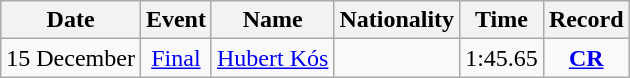<table class="wikitable" style=text-align:center>
<tr>
<th>Date</th>
<th>Event</th>
<th>Name</th>
<th>Nationality</th>
<th>Time</th>
<th>Record</th>
</tr>
<tr>
<td>15 December</td>
<td><a href='#'>Final</a></td>
<td align=left><a href='#'>Hubert Kós</a></td>
<td align=left></td>
<td>1:45.65</td>
<td><strong><a href='#'>CR</a></strong></td>
</tr>
</table>
